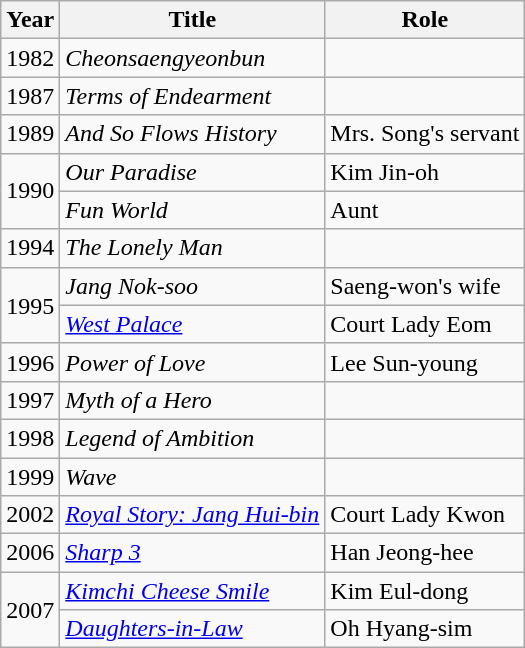<table class="wikitable sortable">
<tr>
<th>Year</th>
<th>Title</th>
<th>Role</th>
</tr>
<tr>
<td>1982</td>
<td><em>Cheonsaengyeonbun</em></td>
<td></td>
</tr>
<tr>
<td>1987</td>
<td><em>Terms of Endearment</em></td>
<td></td>
</tr>
<tr>
<td>1989</td>
<td><em>And So Flows History</em></td>
<td>Mrs. Song's servant</td>
</tr>
<tr>
<td rowspan=2>1990</td>
<td><em>Our Paradise</em></td>
<td>Kim Jin-oh</td>
</tr>
<tr>
<td><em>Fun World</em></td>
<td>Aunt</td>
</tr>
<tr>
<td>1994</td>
<td><em>The Lonely Man</em></td>
<td></td>
</tr>
<tr>
<td rowspan=2>1995</td>
<td><em>Jang Nok-soo</em></td>
<td>Saeng-won's wife</td>
</tr>
<tr>
<td><em><a href='#'>West Palace</a></em></td>
<td>Court Lady Eom</td>
</tr>
<tr>
<td>1996</td>
<td><em>Power of Love</em></td>
<td>Lee Sun-young</td>
</tr>
<tr>
<td>1997</td>
<td><em>Myth of a Hero</em></td>
<td></td>
</tr>
<tr>
<td>1998</td>
<td><em>Legend of Ambition</em></td>
<td></td>
</tr>
<tr>
<td>1999</td>
<td><em>Wave</em></td>
<td></td>
</tr>
<tr>
<td>2002</td>
<td><em><a href='#'>Royal Story: Jang Hui-bin</a></em></td>
<td>Court Lady Kwon</td>
</tr>
<tr>
<td>2006</td>
<td><em><a href='#'>Sharp 3</a></em></td>
<td>Han Jeong-hee</td>
</tr>
<tr>
<td rowspan=2>2007</td>
<td><em><a href='#'>Kimchi Cheese Smile</a></em></td>
<td>Kim Eul-dong</td>
</tr>
<tr>
<td><em><a href='#'>Daughters-in-Law</a></em></td>
<td>Oh Hyang-sim</td>
</tr>
</table>
